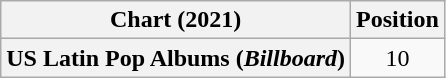<table class="wikitable plainrowheaders" style="text-align:center">
<tr>
<th scope="col">Chart (2021)</th>
<th scope="col">Position</th>
</tr>
<tr>
<th scope="row">US Latin Pop Albums (<em>Billboard</em>)</th>
<td>10</td>
</tr>
</table>
